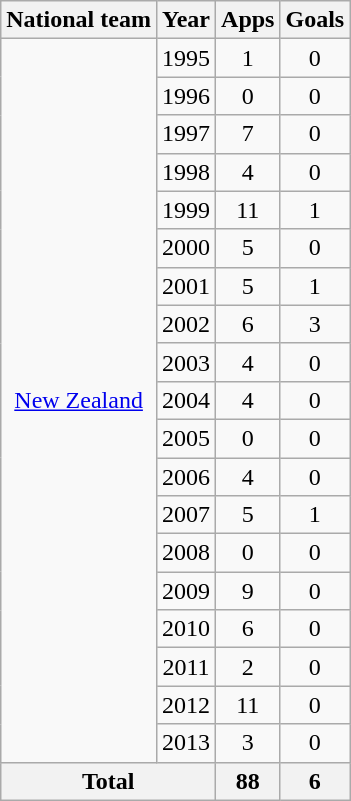<table class="wikitable" style="text-align:center">
<tr>
<th>National team</th>
<th>Year</th>
<th>Apps</th>
<th>Goals</th>
</tr>
<tr>
<td rowspan="19"><a href='#'>New Zealand</a></td>
<td>1995</td>
<td>1</td>
<td>0</td>
</tr>
<tr>
<td>1996</td>
<td>0</td>
<td>0</td>
</tr>
<tr>
<td>1997</td>
<td>7</td>
<td>0</td>
</tr>
<tr>
<td>1998</td>
<td>4</td>
<td>0</td>
</tr>
<tr>
<td>1999</td>
<td>11</td>
<td>1</td>
</tr>
<tr>
<td>2000</td>
<td>5</td>
<td>0</td>
</tr>
<tr>
<td>2001</td>
<td>5</td>
<td>1</td>
</tr>
<tr>
<td>2002</td>
<td>6</td>
<td>3</td>
</tr>
<tr>
<td>2003</td>
<td>4</td>
<td>0</td>
</tr>
<tr>
<td>2004</td>
<td>4</td>
<td>0</td>
</tr>
<tr>
<td>2005</td>
<td>0</td>
<td>0</td>
</tr>
<tr>
<td>2006</td>
<td>4</td>
<td>0</td>
</tr>
<tr>
<td>2007</td>
<td>5</td>
<td>1</td>
</tr>
<tr>
<td>2008</td>
<td>0</td>
<td>0</td>
</tr>
<tr>
<td>2009</td>
<td>9</td>
<td>0</td>
</tr>
<tr>
<td>2010</td>
<td>6</td>
<td>0</td>
</tr>
<tr>
<td>2011</td>
<td>2</td>
<td>0</td>
</tr>
<tr>
<td>2012</td>
<td>11</td>
<td>0</td>
</tr>
<tr>
<td>2013</td>
<td>3</td>
<td>0</td>
</tr>
<tr>
<th colspan="2">Total</th>
<th>88</th>
<th>6</th>
</tr>
</table>
